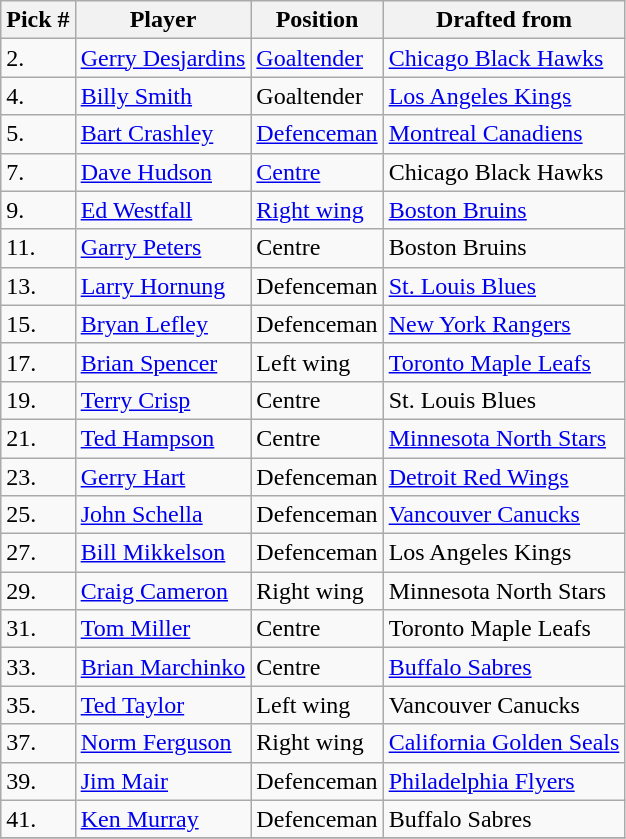<table class="wikitable">
<tr>
<th>Pick #</th>
<th>Player</th>
<th>Position</th>
<th>Drafted from</th>
</tr>
<tr>
<td>2.</td>
<td><a href='#'>Gerry Desjardins</a></td>
<td><a href='#'>Goaltender</a></td>
<td><a href='#'>Chicago Black Hawks</a></td>
</tr>
<tr>
<td>4.</td>
<td><a href='#'>Billy Smith</a></td>
<td>Goaltender</td>
<td><a href='#'>Los Angeles Kings</a></td>
</tr>
<tr>
<td>5.</td>
<td><a href='#'>Bart Crashley</a></td>
<td><a href='#'>Defenceman</a></td>
<td><a href='#'>Montreal Canadiens</a></td>
</tr>
<tr>
<td>7.</td>
<td><a href='#'>Dave Hudson</a></td>
<td><a href='#'>Centre</a></td>
<td>Chicago Black Hawks</td>
</tr>
<tr>
<td>9.</td>
<td><a href='#'>Ed Westfall</a></td>
<td><a href='#'>Right wing</a></td>
<td><a href='#'>Boston Bruins</a></td>
</tr>
<tr>
<td>11.</td>
<td><a href='#'>Garry Peters</a></td>
<td>Centre</td>
<td>Boston Bruins</td>
</tr>
<tr>
<td>13.</td>
<td><a href='#'>Larry Hornung</a></td>
<td>Defenceman</td>
<td><a href='#'>St. Louis Blues</a></td>
</tr>
<tr>
<td>15.</td>
<td><a href='#'>Bryan Lefley</a></td>
<td>Defenceman</td>
<td><a href='#'>New York Rangers</a></td>
</tr>
<tr>
<td>17.</td>
<td><a href='#'>Brian Spencer</a></td>
<td>Left wing</td>
<td><a href='#'>Toronto Maple Leafs</a></td>
</tr>
<tr>
<td>19.</td>
<td><a href='#'>Terry Crisp</a></td>
<td>Centre</td>
<td>St. Louis Blues</td>
</tr>
<tr>
<td>21.</td>
<td><a href='#'>Ted Hampson</a></td>
<td>Centre</td>
<td><a href='#'>Minnesota North Stars</a></td>
</tr>
<tr>
<td>23.</td>
<td><a href='#'>Gerry Hart</a></td>
<td>Defenceman</td>
<td><a href='#'>Detroit Red Wings</a></td>
</tr>
<tr>
<td>25.</td>
<td><a href='#'>John Schella</a></td>
<td>Defenceman</td>
<td><a href='#'>Vancouver Canucks</a></td>
</tr>
<tr>
<td>27.</td>
<td><a href='#'>Bill Mikkelson</a></td>
<td>Defenceman</td>
<td>Los Angeles Kings</td>
</tr>
<tr>
<td>29.</td>
<td><a href='#'>Craig Cameron</a></td>
<td>Right wing</td>
<td>Minnesota North Stars</td>
</tr>
<tr>
<td>31.</td>
<td><a href='#'>Tom Miller</a></td>
<td>Centre</td>
<td>Toronto Maple Leafs</td>
</tr>
<tr>
<td>33.</td>
<td><a href='#'>Brian Marchinko</a></td>
<td>Centre</td>
<td><a href='#'>Buffalo Sabres</a></td>
</tr>
<tr>
<td>35.</td>
<td><a href='#'>Ted Taylor</a></td>
<td>Left wing</td>
<td>Vancouver Canucks</td>
</tr>
<tr>
<td>37.</td>
<td><a href='#'>Norm Ferguson</a></td>
<td>Right wing</td>
<td><a href='#'>California Golden Seals</a></td>
</tr>
<tr>
<td>39.</td>
<td><a href='#'>Jim Mair</a></td>
<td>Defenceman</td>
<td><a href='#'>Philadelphia Flyers</a></td>
</tr>
<tr>
<td>41.</td>
<td><a href='#'>Ken Murray</a></td>
<td>Defenceman</td>
<td>Buffalo Sabres</td>
</tr>
<tr>
</tr>
</table>
